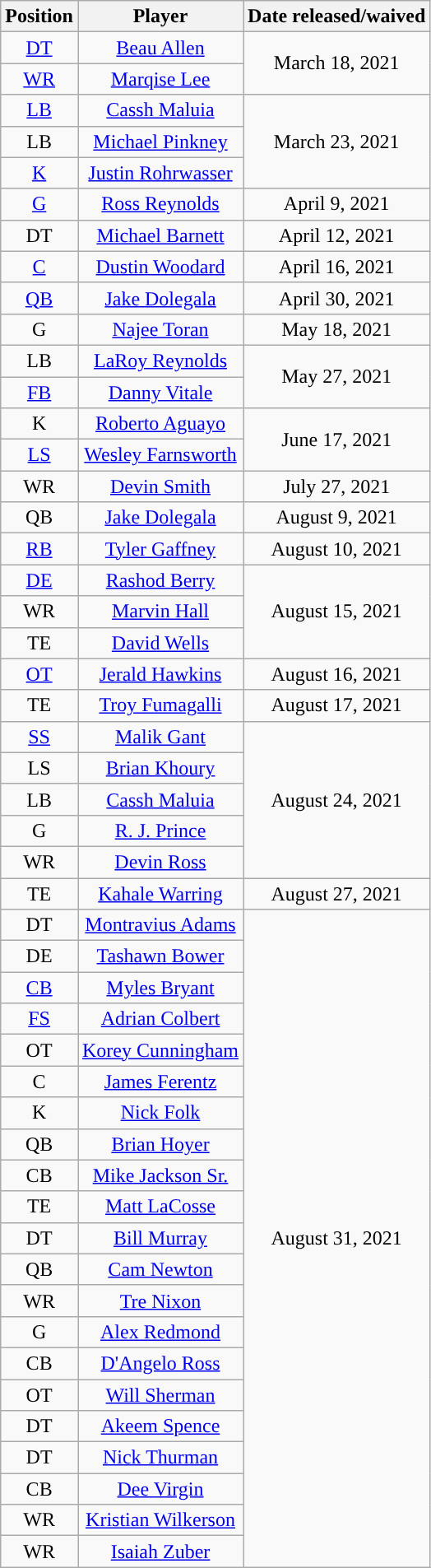<table class="wikitable" style="text-align:center">
<tr>
<th>Position</th>
<th>Player</th>
<th>Date released/waived</th>
</tr>
<tr>
<td><a href='#'>DT</a></td>
<td><a href='#'>Beau Allen</a></td>
<td rowspan="2">March 18, 2021</td>
</tr>
<tr>
<td><a href='#'>WR</a></td>
<td><a href='#'>Marqise Lee</a></td>
</tr>
<tr>
<td><a href='#'>LB</a></td>
<td><a href='#'>Cassh Maluia</a></td>
<td rowspan="3">March 23, 2021</td>
</tr>
<tr>
<td>LB</td>
<td><a href='#'>Michael Pinkney</a></td>
</tr>
<tr>
<td><a href='#'>K</a></td>
<td><a href='#'>Justin Rohrwasser</a></td>
</tr>
<tr>
<td><a href='#'>G</a></td>
<td><a href='#'>Ross Reynolds</a></td>
<td>April 9, 2021</td>
</tr>
<tr>
<td>DT</td>
<td><a href='#'>Michael Barnett</a></td>
<td>April 12, 2021</td>
</tr>
<tr>
<td><a href='#'>C</a></td>
<td><a href='#'>Dustin Woodard</a></td>
<td>April 16, 2021</td>
</tr>
<tr>
<td><a href='#'>QB</a></td>
<td><a href='#'>Jake Dolegala</a></td>
<td>April 30, 2021</td>
</tr>
<tr>
<td>G</td>
<td><a href='#'>Najee Toran</a></td>
<td>May 18, 2021</td>
</tr>
<tr>
<td>LB</td>
<td><a href='#'>LaRoy Reynolds</a></td>
<td rowspan="2">May 27, 2021</td>
</tr>
<tr>
<td><a href='#'>FB</a></td>
<td><a href='#'>Danny Vitale</a></td>
</tr>
<tr>
<td>K</td>
<td><a href='#'>Roberto Aguayo</a></td>
<td rowspan="2">June 17, 2021</td>
</tr>
<tr>
<td><a href='#'>LS</a></td>
<td><a href='#'>Wesley Farnsworth</a></td>
</tr>
<tr>
<td>WR</td>
<td><a href='#'>Devin Smith</a></td>
<td>July 27, 2021</td>
</tr>
<tr>
<td>QB</td>
<td><a href='#'>Jake Dolegala</a></td>
<td>August 9, 2021</td>
</tr>
<tr>
<td><a href='#'>RB</a></td>
<td><a href='#'>Tyler Gaffney</a></td>
<td>August 10, 2021</td>
</tr>
<tr>
<td><a href='#'>DE</a></td>
<td><a href='#'>Rashod Berry</a></td>
<td rowspan="3">August 15, 2021</td>
</tr>
<tr>
<td>WR</td>
<td><a href='#'>Marvin Hall</a></td>
</tr>
<tr>
<td>TE</td>
<td><a href='#'>David Wells</a></td>
</tr>
<tr>
<td><a href='#'>OT</a></td>
<td><a href='#'>Jerald Hawkins</a></td>
<td>August 16, 2021</td>
</tr>
<tr>
<td>TE</td>
<td><a href='#'>Troy Fumagalli</a></td>
<td>August 17, 2021</td>
</tr>
<tr>
<td><a href='#'>SS</a></td>
<td><a href='#'>Malik Gant</a></td>
<td rowspan="5">August 24, 2021</td>
</tr>
<tr>
<td>LS</td>
<td><a href='#'>Brian Khoury</a></td>
</tr>
<tr>
<td>LB</td>
<td><a href='#'>Cassh Maluia</a></td>
</tr>
<tr>
<td>G</td>
<td><a href='#'>R. J. Prince</a></td>
</tr>
<tr>
<td>WR</td>
<td><a href='#'>Devin Ross</a></td>
</tr>
<tr>
<td>TE</td>
<td><a href='#'>Kahale Warring</a></td>
<td>August 27, 2021</td>
</tr>
<tr>
<td>DT</td>
<td><a href='#'>Montravius Adams</a></td>
<td rowspan="21">August 31, 2021</td>
</tr>
<tr>
<td>DE</td>
<td><a href='#'>Tashawn Bower</a></td>
</tr>
<tr>
<td><a href='#'>CB</a></td>
<td><a href='#'>Myles Bryant</a></td>
</tr>
<tr>
<td><a href='#'>FS</a></td>
<td><a href='#'>Adrian Colbert</a></td>
</tr>
<tr>
<td>OT</td>
<td><a href='#'>Korey Cunningham</a></td>
</tr>
<tr>
<td>C</td>
<td><a href='#'>James Ferentz</a></td>
</tr>
<tr>
<td>K</td>
<td><a href='#'>Nick Folk</a></td>
</tr>
<tr>
<td>QB</td>
<td><a href='#'>Brian Hoyer</a></td>
</tr>
<tr>
<td>CB</td>
<td><a href='#'>Mike Jackson Sr.</a></td>
</tr>
<tr>
<td>TE</td>
<td><a href='#'>Matt LaCosse</a></td>
</tr>
<tr>
<td>DT</td>
<td><a href='#'>Bill Murray</a></td>
</tr>
<tr>
<td>QB</td>
<td><a href='#'>Cam Newton</a></td>
</tr>
<tr>
<td>WR</td>
<td><a href='#'>Tre Nixon</a></td>
</tr>
<tr>
<td>G</td>
<td><a href='#'>Alex Redmond</a></td>
</tr>
<tr>
<td>CB</td>
<td><a href='#'>D'Angelo Ross</a></td>
</tr>
<tr>
<td>OT</td>
<td><a href='#'>Will Sherman</a></td>
</tr>
<tr>
<td>DT</td>
<td><a href='#'>Akeem Spence</a></td>
</tr>
<tr>
<td>DT</td>
<td><a href='#'>Nick Thurman</a></td>
</tr>
<tr>
<td>CB</td>
<td><a href='#'>Dee Virgin</a></td>
</tr>
<tr>
<td>WR</td>
<td><a href='#'>Kristian Wilkerson</a></td>
</tr>
<tr>
<td>WR</td>
<td><a href='#'>Isaiah Zuber</a></td>
</tr>
</table>
